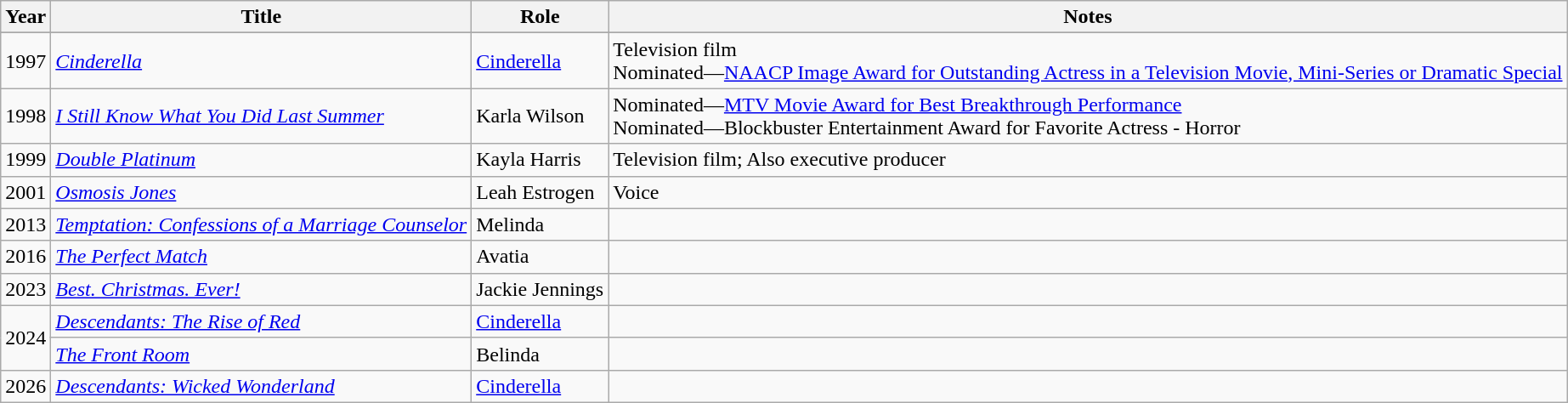<table class="wikitable sortable">
<tr>
<th>Year</th>
<th>Title</th>
<th>Role</th>
<th class="unsortable">Notes</th>
</tr>
<tr>
</tr>
<tr>
<td>1997</td>
<td><em><a href='#'>Cinderella</a></em></td>
<td><a href='#'>Cinderella</a></td>
<td>Television film<br>Nominated—<a href='#'>NAACP Image Award for Outstanding Actress in a Television Movie, Mini-Series or Dramatic Special</a></td>
</tr>
<tr>
<td>1998</td>
<td><em><a href='#'>I Still Know What You Did Last Summer</a></em></td>
<td>Karla Wilson</td>
<td>Nominated—<a href='#'>MTV Movie Award for Best Breakthrough Performance</a><br>Nominated—Blockbuster Entertainment Award for Favorite Actress - Horror</td>
</tr>
<tr>
<td>1999</td>
<td><em><a href='#'>Double Platinum</a></em></td>
<td>Kayla Harris</td>
<td>Television film; Also executive producer</td>
</tr>
<tr>
<td>2001</td>
<td><em><a href='#'>Osmosis Jones</a></em></td>
<td>Leah Estrogen</td>
<td>Voice</td>
</tr>
<tr>
<td>2013</td>
<td><em><a href='#'>Temptation: Confessions of a Marriage Counselor</a></em></td>
<td>Melinda</td>
<td></td>
</tr>
<tr>
<td>2016</td>
<td><em><a href='#'>The Perfect Match</a></em></td>
<td>Avatia</td>
<td></td>
</tr>
<tr>
<td>2023</td>
<td><em><a href='#'>Best. Christmas. Ever!</a></em></td>
<td>Jackie Jennings</td>
<td></td>
</tr>
<tr>
<td rowspan="2">2024</td>
<td><em><a href='#'>Descendants: The Rise of Red</a></em></td>
<td><a href='#'>Cinderella</a></td>
<td></td>
</tr>
<tr>
<td><em><a href='#'>The Front Room</a></em></td>
<td>Belinda</td>
<td></td>
</tr>
<tr>
<td>2026</td>
<td><em><a href='#'>Descendants: Wicked Wonderland</a></em></td>
<td><a href='#'>Cinderella</a></td>
<td></td>
</tr>
</table>
